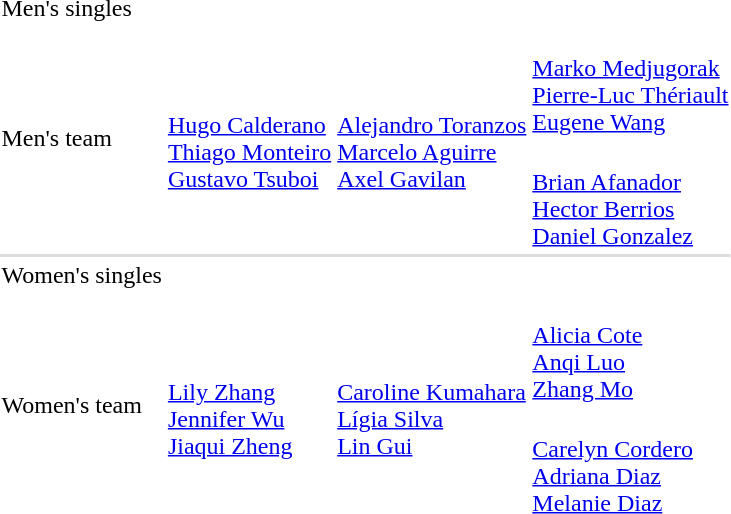<table>
<tr>
<td rowspan=2>Men's singles<br></td>
<td rowspan=2></td>
<td rowspan=2></td>
<td></td>
</tr>
<tr>
<td></td>
</tr>
<tr>
<td rowspan=2>Men's team<br></td>
<td rowspan=2><br><a href='#'>Hugo Calderano</a><br><a href='#'>Thiago Monteiro</a><br><a href='#'>Gustavo Tsuboi</a></td>
<td rowspan=2><br><a href='#'>Alejandro Toranzos</a><br> <a href='#'>Marcelo Aguirre</a><br> <a href='#'>Axel Gavilan</a></td>
<td><br><a href='#'>Marko Medjugorak</a><br><a href='#'>Pierre-Luc Thériault</a><br><a href='#'>Eugene Wang</a></td>
</tr>
<tr>
<td><br><a href='#'>Brian Afanador</a><br><a href='#'>Hector Berrios</a><br><a href='#'>Daniel Gonzalez</a></td>
</tr>
<tr bgcolor=#DDDDDD>
<td colspan=7></td>
</tr>
<tr>
<td rowspan=2>Women's singles<br></td>
<td rowspan=2></td>
<td rowspan=2></td>
<td></td>
</tr>
<tr>
<td></td>
</tr>
<tr>
<td rowspan=2>Women's team<br></td>
<td rowspan=2><br><a href='#'>Lily Zhang</a><br><a href='#'>Jennifer Wu</a><br><a href='#'>Jiaqui Zheng</a></td>
<td rowspan=2><br><a href='#'>Caroline Kumahara</a><br><a href='#'>Lígia Silva</a><br><a href='#'>Lin Gui</a></td>
<td><br><a href='#'>Alicia Cote</a><br><a href='#'>Anqi Luo</a><br><a href='#'>Zhang Mo</a></td>
</tr>
<tr>
<td><br><a href='#'>Carelyn Cordero</a><br><a href='#'>Adriana Diaz</a><br><a href='#'>Melanie Diaz</a></td>
</tr>
</table>
